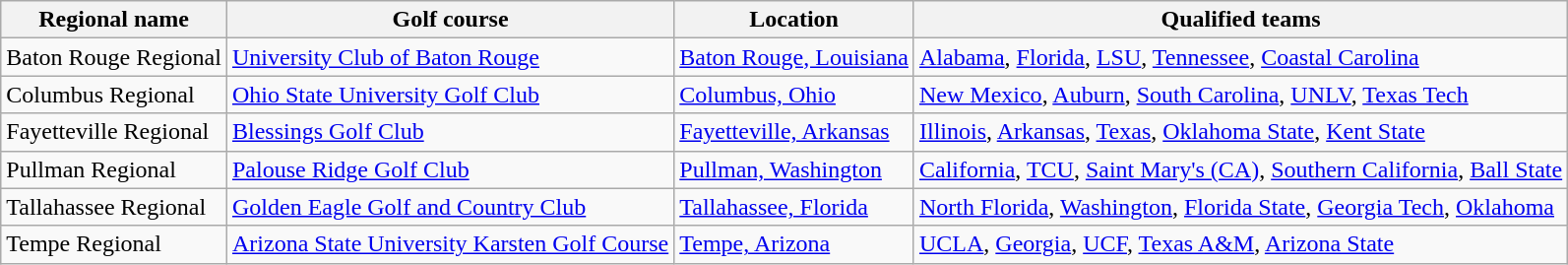<table class="wikitable">
<tr>
<th>Regional name</th>
<th>Golf course</th>
<th>Location</th>
<th>Qualified teams</th>
</tr>
<tr>
<td>Baton Rouge Regional</td>
<td><a href='#'>University Club of Baton Rouge</a></td>
<td><a href='#'>Baton Rouge, Louisiana</a></td>
<td><a href='#'>Alabama</a>, <a href='#'>Florida</a>, <a href='#'>LSU</a>, <a href='#'>Tennessee</a>, <a href='#'>Coastal Carolina</a></td>
</tr>
<tr>
<td>Columbus Regional</td>
<td><a href='#'>Ohio State University Golf Club</a></td>
<td><a href='#'>Columbus, Ohio</a></td>
<td><a href='#'>New Mexico</a>, <a href='#'>Auburn</a>, <a href='#'>South Carolina</a>, <a href='#'>UNLV</a>, <a href='#'>Texas Tech</a></td>
</tr>
<tr>
<td>Fayetteville Regional</td>
<td><a href='#'>Blessings Golf Club</a></td>
<td><a href='#'>Fayetteville, Arkansas</a></td>
<td><a href='#'>Illinois</a>, <a href='#'>Arkansas</a>, <a href='#'>Texas</a>, <a href='#'>Oklahoma State</a>, <a href='#'>Kent State</a></td>
</tr>
<tr>
<td>Pullman Regional</td>
<td><a href='#'>Palouse Ridge Golf Club</a></td>
<td><a href='#'>Pullman, Washington</a></td>
<td><a href='#'>California</a>, <a href='#'>TCU</a>, <a href='#'>Saint Mary's (CA)</a>, <a href='#'>Southern California</a>, <a href='#'>Ball State</a></td>
</tr>
<tr>
<td>Tallahassee Regional</td>
<td><a href='#'>Golden Eagle Golf and Country Club</a></td>
<td><a href='#'>Tallahassee, Florida</a></td>
<td><a href='#'>North Florida</a>, <a href='#'>Washington</a>, <a href='#'>Florida State</a>, <a href='#'>Georgia Tech</a>, <a href='#'>Oklahoma</a></td>
</tr>
<tr>
<td>Tempe Regional</td>
<td><a href='#'>Arizona State University Karsten Golf Course</a></td>
<td><a href='#'>Tempe, Arizona</a></td>
<td><a href='#'>UCLA</a>, <a href='#'>Georgia</a>, <a href='#'>UCF</a>, <a href='#'>Texas A&M</a>, <a href='#'>Arizona State</a></td>
</tr>
</table>
